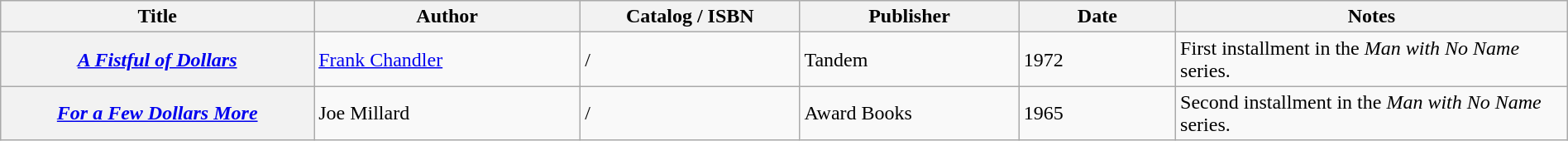<table class="wikitable sortable" style="width:100%;">
<tr>
<th width=20%>Title</th>
<th width=17%>Author</th>
<th width=14%>Catalog / ISBN</th>
<th width=14%>Publisher</th>
<th width=10%>Date</th>
<th width=25%>Notes</th>
</tr>
<tr>
<th><em><a href='#'>A Fistful of Dollars</a></em></th>
<td><a href='#'>Frank Chandler</a></td>
<td> / </td>
<td>Tandem</td>
<td>1972</td>
<td>First installment in the <em>Man with No Name</em> series.</td>
</tr>
<tr>
<th><em><a href='#'>For a Few Dollars More</a></em></th>
<td>Joe Millard</td>
<td> / </td>
<td>Award Books</td>
<td>1965</td>
<td>Second installment in the <em>Man with No Name</em> series.</td>
</tr>
</table>
